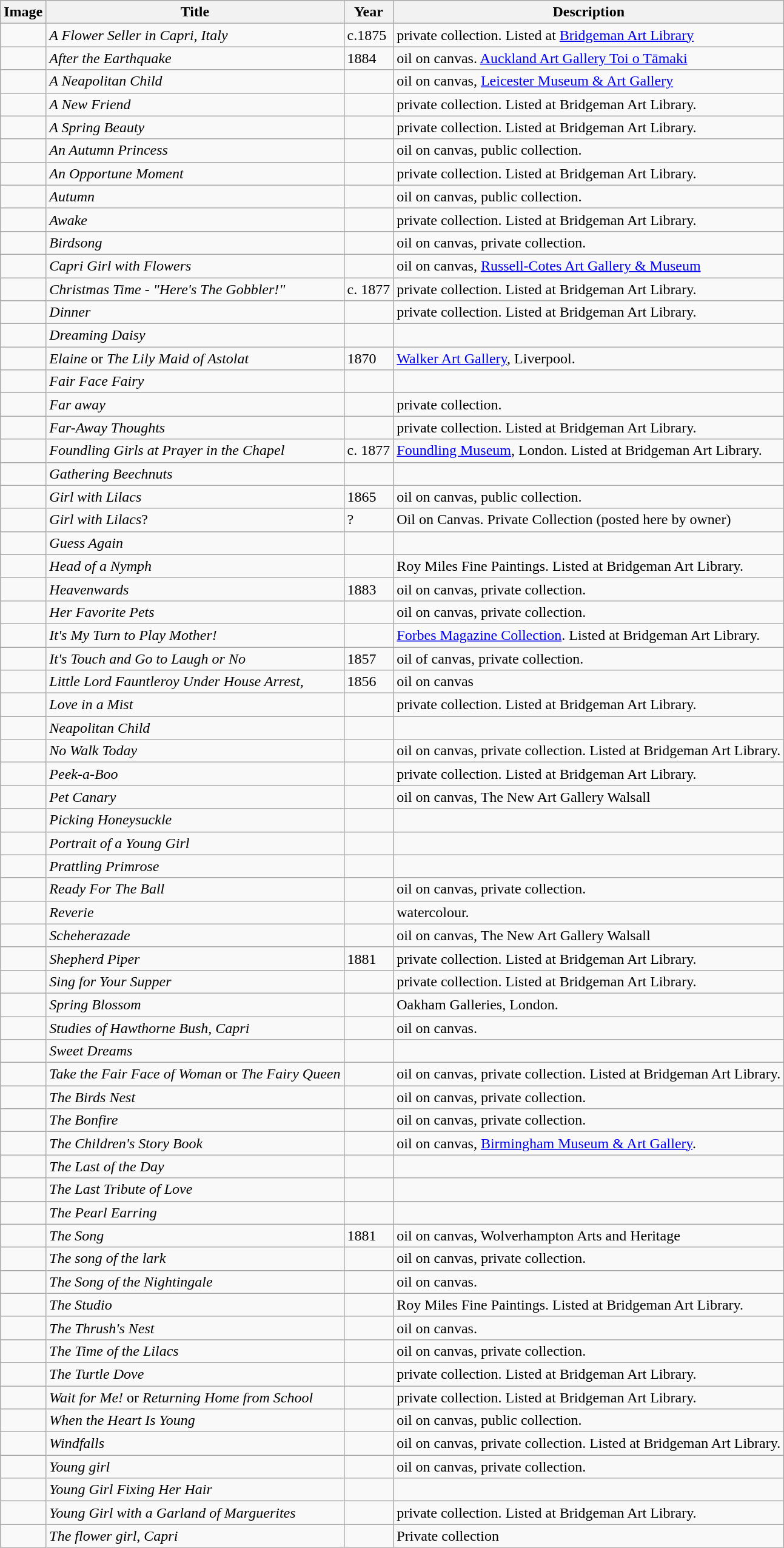<table class="wikitable sortable">
<tr>
<th>Image</th>
<th>Title</th>
<th>Year</th>
<th>Description</th>
</tr>
<tr>
<td></td>
<td><em>A Flower Seller in Capri, Italy</em></td>
<td>c.1875</td>
<td>private collection. Listed at <a href='#'>Bridgeman Art Library</a></td>
</tr>
<tr>
<td></td>
<td><em>After the Earthquake</em></td>
<td>1884</td>
<td>oil on canvas. <a href='#'>Auckland Art Gallery Toi o Tāmaki</a> </td>
</tr>
<tr>
<td></td>
<td><em>A Neapolitan Child</em></td>
<td></td>
<td>oil on canvas, <a href='#'>Leicester Museum & Art Gallery</a></td>
</tr>
<tr>
<td></td>
<td><em>A New Friend</em></td>
<td></td>
<td>private collection. Listed at Bridgeman Art Library.</td>
</tr>
<tr>
<td></td>
<td><em>A Spring Beauty</em></td>
<td></td>
<td>private collection. Listed at Bridgeman Art Library.</td>
</tr>
<tr>
<td></td>
<td><em>An Autumn Princess</em></td>
<td></td>
<td>oil on canvas, public collection.</td>
</tr>
<tr>
<td></td>
<td><em>An Opportune Moment</em></td>
<td></td>
<td>private collection. Listed at Bridgeman Art Library.</td>
</tr>
<tr>
<td></td>
<td><em>Autumn</em></td>
<td></td>
<td>oil on canvas, public collection.</td>
</tr>
<tr>
<td></td>
<td><em>Awake</em></td>
<td></td>
<td>private collection. Listed at Bridgeman Art Library.</td>
</tr>
<tr>
<td></td>
<td><em>Birdsong</em></td>
<td></td>
<td>oil on canvas, private collection.</td>
</tr>
<tr>
<td></td>
<td><em>Capri Girl with Flowers</em></td>
<td></td>
<td>oil on canvas, <a href='#'>Russell-Cotes Art Gallery & Museum</a></td>
</tr>
<tr>
<td></td>
<td><em>Christmas Time - "Here's The Gobbler!"</em></td>
<td>c. 1877</td>
<td>private collection. Listed at Bridgeman Art Library.</td>
</tr>
<tr>
<td></td>
<td><em>Dinner</em></td>
<td></td>
<td>private collection. Listed at Bridgeman Art Library.</td>
</tr>
<tr>
<td></td>
<td><em>Dreaming Daisy</em></td>
<td></td>
<td></td>
</tr>
<tr>
<td></td>
<td><em>Elaine</em> or <em>The Lily Maid of Astolat</em></td>
<td>1870</td>
<td><a href='#'>Walker Art Gallery</a>, Liverpool.</td>
</tr>
<tr>
<td></td>
<td><em>Fair Face Fairy</em></td>
<td></td>
<td></td>
</tr>
<tr>
<td></td>
<td><em>Far away</em></td>
<td></td>
<td>private collection.</td>
</tr>
<tr>
<td></td>
<td><em>Far-Away Thoughts</em></td>
<td></td>
<td>private collection. Listed at Bridgeman Art Library.</td>
</tr>
<tr>
<td></td>
<td><em>Foundling Girls at Prayer in the Chapel</em></td>
<td>c. 1877</td>
<td><a href='#'>Foundling Museum</a>, London. Listed at Bridgeman Art Library.</td>
</tr>
<tr>
<td></td>
<td><em>Gathering Beechnuts</em></td>
<td></td>
<td></td>
</tr>
<tr>
<td></td>
<td><em>Girl with Lilacs</em></td>
<td>1865</td>
<td>oil on canvas, public collection.</td>
</tr>
<tr>
<td></td>
<td><em>Girl with Lilacs</em>?</td>
<td>?</td>
<td>Oil on Canvas. Private Collection (posted here by owner)</td>
</tr>
<tr>
<td></td>
<td><em>Guess Again</em></td>
<td></td>
<td></td>
</tr>
<tr>
<td></td>
<td><em>Head of a Nymph</em></td>
<td></td>
<td>Roy Miles Fine Paintings. Listed at Bridgeman Art Library.</td>
</tr>
<tr>
<td></td>
<td><em>Heavenwards</em></td>
<td>1883</td>
<td>oil on canvas, private collection.</td>
</tr>
<tr>
<td></td>
<td><em>Her Favorite Pets</em></td>
<td></td>
<td>oil on canvas, private collection.</td>
</tr>
<tr>
<td></td>
<td><em>It's My Turn to Play Mother!</em></td>
<td></td>
<td><a href='#'>Forbes Magazine Collection</a>. Listed at Bridgeman Art Library.</td>
</tr>
<tr>
<td></td>
<td><em>It's Touch and Go to Laugh or No</em></td>
<td>1857</td>
<td>oil of canvas, private collection.</td>
</tr>
<tr>
<td></td>
<td><em>Little Lord Fauntleroy Under House Arrest,</em></td>
<td>1856</td>
<td>oil on canvas</td>
</tr>
<tr>
<td></td>
<td><em>Love in a Mist</em></td>
<td></td>
<td>private collection. Listed at Bridgeman Art Library.</td>
</tr>
<tr>
<td></td>
<td><em>Neapolitan Child</em></td>
<td></td>
<td></td>
</tr>
<tr>
<td></td>
<td><em>No Walk Today</em></td>
<td></td>
<td>oil on canvas, private collection. Listed at Bridgeman Art Library.</td>
</tr>
<tr>
<td></td>
<td><em>Peek-a-Boo</em></td>
<td></td>
<td>private collection. Listed at Bridgeman Art Library.</td>
</tr>
<tr>
<td></td>
<td><em>Pet Canary</em></td>
<td></td>
<td>oil on canvas, The New Art Gallery Walsall</td>
</tr>
<tr>
<td></td>
<td><em>Picking Honeysuckle</em></td>
<td></td>
<td></td>
</tr>
<tr>
<td></td>
<td><em>Portrait of a Young Girl</em></td>
<td></td>
<td></td>
</tr>
<tr>
<td></td>
<td><em>Prattling Primrose</em></td>
<td></td>
<td></td>
</tr>
<tr>
<td></td>
<td><em>Ready For The Ball</em></td>
<td></td>
<td>oil on canvas, private collection.</td>
</tr>
<tr>
<td></td>
<td><em>Reverie</em></td>
<td></td>
<td>watercolour. </td>
</tr>
<tr>
<td></td>
<td><em>Scheherazade</em></td>
<td></td>
<td>oil on canvas, The New Art Gallery Walsall</td>
</tr>
<tr>
<td></td>
<td><em>Shepherd Piper</em></td>
<td>1881</td>
<td>private collection. Listed at Bridgeman Art Library.</td>
</tr>
<tr>
<td></td>
<td><em>Sing for Your Supper</em></td>
<td></td>
<td>private collection. Listed at Bridgeman Art Library.</td>
</tr>
<tr>
<td></td>
<td><em>Spring Blossom</em></td>
<td></td>
<td>Oakham Galleries, London.</td>
</tr>
<tr>
<td></td>
<td><em>Studies of Hawthorne Bush, Capri</em></td>
<td></td>
<td>oil on canvas.</td>
</tr>
<tr>
<td></td>
<td><em>Sweet Dreams</em></td>
<td></td>
<td></td>
</tr>
<tr>
<td></td>
<td><em>Take the Fair Face of Woman</em> or <em>The Fairy Queen</em></td>
<td></td>
<td>oil on canvas, private collection. Listed at Bridgeman Art Library.</td>
</tr>
<tr>
<td></td>
<td><em>The Birds Nest</em></td>
<td></td>
<td>oil on canvas, private collection.</td>
</tr>
<tr>
<td></td>
<td><em>The Bonfire</em></td>
<td></td>
<td>oil on canvas, private collection.</td>
</tr>
<tr>
<td></td>
<td><em>The Children's Story Book</em></td>
<td></td>
<td>oil on canvas, <a href='#'>Birmingham Museum & Art Gallery</a>.</td>
</tr>
<tr>
<td></td>
<td><em>The Last of the Day</em></td>
<td></td>
<td></td>
</tr>
<tr>
<td></td>
<td><em>The Last Tribute of Love</em></td>
<td></td>
<td></td>
</tr>
<tr>
<td></td>
<td><em>The Pearl Earring</em></td>
<td></td>
<td></td>
</tr>
<tr>
<td></td>
<td><em>The Song</em></td>
<td>1881</td>
<td>oil on canvas, Wolverhampton Arts and Heritage<br></td>
</tr>
<tr>
<td></td>
<td><em>The song of the lark</em></td>
<td></td>
<td>oil on canvas, private collection.</td>
</tr>
<tr>
<td></td>
<td><em>The Song of the Nightingale</em></td>
<td></td>
<td>oil on canvas.</td>
</tr>
<tr>
<td></td>
<td><em>The Studio</em></td>
<td></td>
<td>Roy Miles Fine Paintings. Listed at Bridgeman Art Library.</td>
</tr>
<tr>
<td></td>
<td><em>The Thrush's Nest</em></td>
<td></td>
<td>oil on canvas. </td>
</tr>
<tr>
<td></td>
<td><em>The Time of the Lilacs</em></td>
<td></td>
<td>oil on canvas, private collection.</td>
</tr>
<tr>
<td></td>
<td><em>The Turtle Dove</em></td>
<td></td>
<td>private collection. Listed at Bridgeman Art Library.</td>
</tr>
<tr>
<td></td>
<td><em>Wait for Me!</em> or <em>Returning Home from School</em></td>
<td></td>
<td>private collection. Listed at Bridgeman Art Library.</td>
</tr>
<tr>
<td></td>
<td><em>When the Heart Is Young</em></td>
<td></td>
<td>oil on canvas, public collection.</td>
</tr>
<tr>
<td></td>
<td><em>Windfalls</em></td>
<td></td>
<td>oil on canvas, private collection. Listed at Bridgeman Art Library.</td>
</tr>
<tr>
<td></td>
<td><em>Young girl</em></td>
<td></td>
<td>oil on canvas, private collection.</td>
</tr>
<tr>
<td></td>
<td><em>Young Girl Fixing Her Hair</em></td>
<td></td>
<td></td>
</tr>
<tr>
<td></td>
<td><em>Young Girl with a Garland of Marguerites</em></td>
<td></td>
<td>private collection. Listed at Bridgeman Art Library.</td>
</tr>
<tr>
<td></td>
<td><em>The flower girl, Capri</em></td>
<td></td>
<td>Private collection</td>
</tr>
</table>
